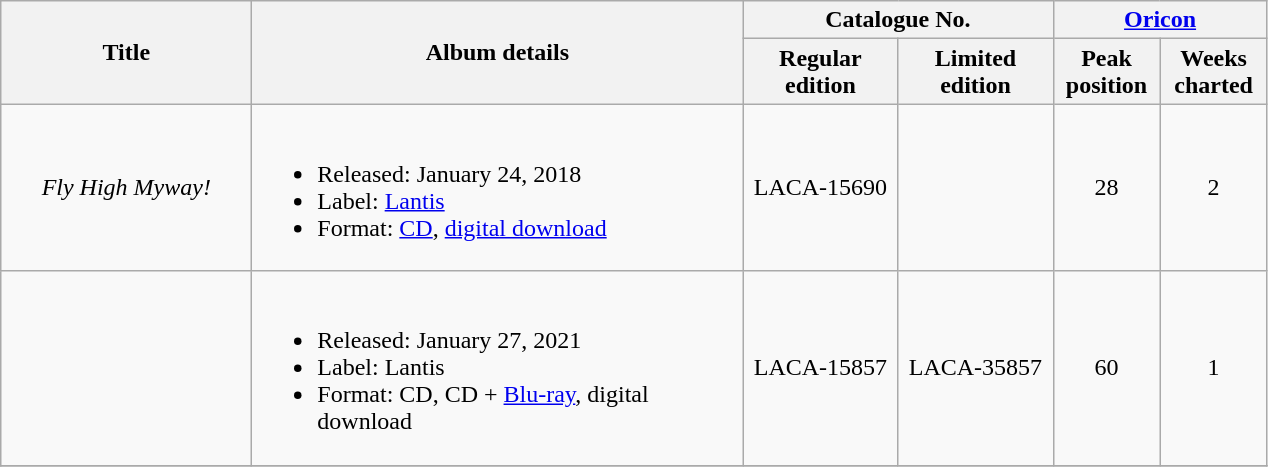<table class="wikitable plainrowheaders">
<tr>
<th rowspan=2; style="width:10em;">Title</th>
<th rowspan=2; style="width:20em;">Album details</th>
<th colspan=2  style="width:12em;">Catalogue No.</th>
<th colspan=2; style="width:8em;"><a href='#'>Oricon</a></th>
</tr>
<tr>
<th style="width:6em;">Regular<br>edition</th>
<th style="width:6em;">Limited<br>edition</th>
<th style="width:4em;">Peak<br>position</th>
<th style="width:4em;">Weeks<br>charted</th>
</tr>
<tr>
<td align="center"><em>Fly High Myway!</em></td>
<td><br><ul><li>Released: January 24, 2018</li><li>Label: <a href='#'>Lantis</a></li><li>Format: <a href='#'>CD</a>, <a href='#'>digital download</a></li></ul></td>
<td align="center">LACA-15690</td>
<td></td>
<td align="center">28</td>
<td align="center">2</td>
</tr>
<tr>
<td align="center"></td>
<td><br><ul><li>Released: January 27, 2021</li><li>Label: Lantis</li><li>Format: CD, CD + <a href='#'>Blu-ray</a>, digital download</li></ul></td>
<td align="center">LACA-15857</td>
<td align="center">LACA-35857</td>
<td align="center">60</td>
<td align="center">1</td>
</tr>
<tr>
</tr>
</table>
